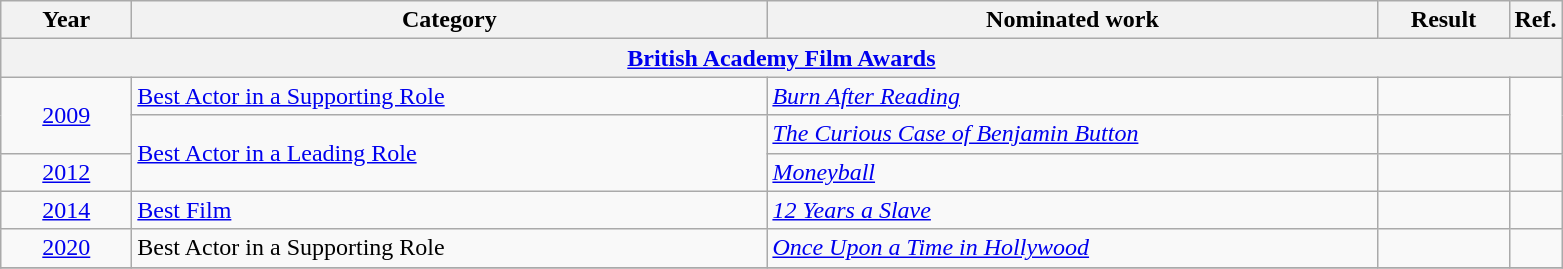<table class=wikitable>
<tr>
<th scope="col" style="width:5em;">Year</th>
<th scope="col" style="width:26em;">Category</th>
<th scope="col" style="width:25em;">Nominated work</th>
<th scope="col" style="width:5em;">Result</th>
<th>Ref.</th>
</tr>
<tr>
<th colspan=5><a href='#'>British Academy Film Awards</a></th>
</tr>
<tr>
<td style="text-align:center;", rowspan="2"><a href='#'>2009</a></td>
<td><a href='#'>Best Actor in a Supporting Role</a></td>
<td><em><a href='#'>Burn After Reading</a></em></td>
<td></td>
<td rowspan="2" style="text-align:center;"></td>
</tr>
<tr>
<td rowspan=2><a href='#'>Best Actor in a Leading Role</a></td>
<td><em><a href='#'>The Curious Case of Benjamin Button</a></em></td>
<td></td>
</tr>
<tr>
<td style="text-align:center;"><a href='#'>2012</a></td>
<td><em><a href='#'>Moneyball</a></em></td>
<td></td>
<td style="text-align:center;"></td>
</tr>
<tr>
<td style="text-align:center;"><a href='#'>2014</a></td>
<td><a href='#'>Best Film</a></td>
<td><em><a href='#'>12 Years a Slave</a></em></td>
<td></td>
<td style="text-align:center;"></td>
</tr>
<tr>
<td style="text-align:center;"><a href='#'>2020</a></td>
<td>Best Actor in a Supporting Role</td>
<td><em><a href='#'>Once Upon a Time in Hollywood</a></em></td>
<td></td>
<td style="text-align:center;"></td>
</tr>
<tr>
</tr>
</table>
